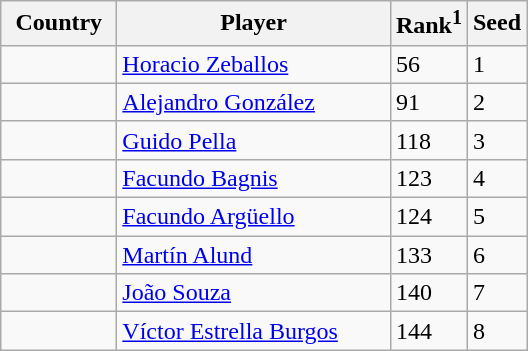<table class="sortable wikitable">
<tr>
<th width="70">Country</th>
<th width="175">Player</th>
<th>Rank<sup>1</sup></th>
<th>Seed</th>
</tr>
<tr>
<td></td>
<td><a href='#'>Horacio Zeballos</a></td>
<td>56</td>
<td>1</td>
</tr>
<tr>
<td></td>
<td><a href='#'>Alejandro González</a></td>
<td>91</td>
<td>2</td>
</tr>
<tr>
<td></td>
<td><a href='#'>Guido Pella</a></td>
<td>118</td>
<td>3</td>
</tr>
<tr>
<td></td>
<td><a href='#'>Facundo Bagnis</a></td>
<td>123</td>
<td>4</td>
</tr>
<tr>
<td></td>
<td><a href='#'>Facundo Argüello</a></td>
<td>124</td>
<td>5</td>
</tr>
<tr>
<td></td>
<td><a href='#'>Martín Alund</a></td>
<td>133</td>
<td>6</td>
</tr>
<tr>
<td></td>
<td><a href='#'>João Souza</a></td>
<td>140</td>
<td>7</td>
</tr>
<tr>
<td></td>
<td><a href='#'>Víctor Estrella Burgos</a></td>
<td>144</td>
<td>8</td>
</tr>
</table>
